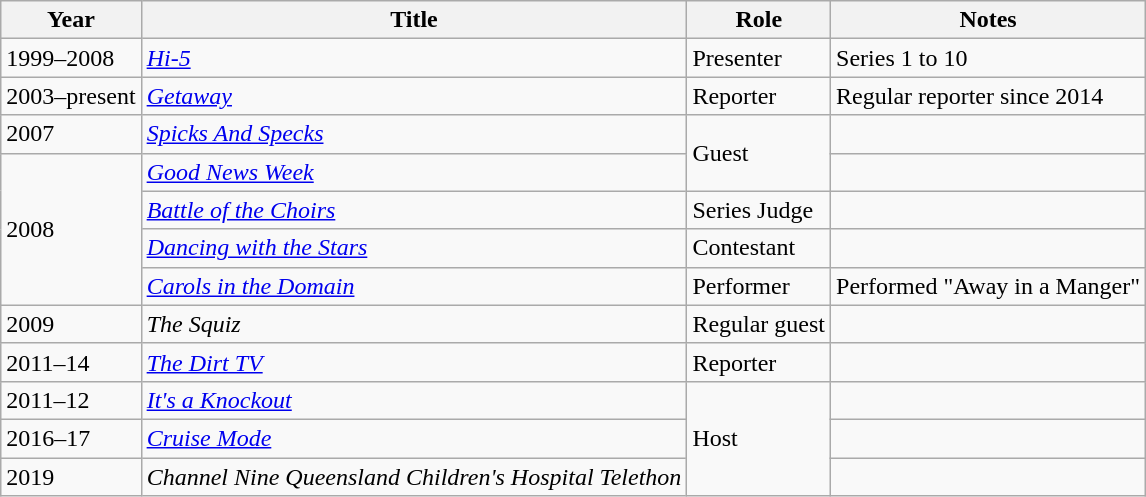<table class="wikitable sortable">
<tr>
<th scope="col">Year</th>
<th scope="col">Title</th>
<th scope="col">Role</th>
<th scope="col" class="unsortable">Notes</th>
</tr>
<tr>
<td>1999–2008</td>
<td><em><a href='#'>Hi-5</a></em></td>
<td>Presenter</td>
<td>Series 1 to 10</td>
</tr>
<tr>
<td>2003–present</td>
<td><em><a href='#'>Getaway</a></em></td>
<td>Reporter</td>
<td>Regular reporter since 2014</td>
</tr>
<tr>
<td>2007</td>
<td><em><a href='#'>Spicks And Specks</a></em></td>
<td rowspan="2">Guest</td>
<td></td>
</tr>
<tr>
<td rowspan="4">2008</td>
<td><em><a href='#'>Good News Week</a></em></td>
<td></td>
</tr>
<tr>
<td><em><a href='#'>Battle of the Choirs</a></em></td>
<td>Series Judge</td>
<td></td>
</tr>
<tr>
<td><em><a href='#'>Dancing with the Stars</a></em></td>
<td>Contestant</td>
<td></td>
</tr>
<tr>
<td><em><a href='#'>Carols in the Domain</a></em></td>
<td>Performer</td>
<td>Performed "Away in a Manger"</td>
</tr>
<tr>
<td>2009</td>
<td><em>The Squiz</em></td>
<td>Regular guest</td>
<td></td>
</tr>
<tr>
<td>2011–14</td>
<td><em><a href='#'>The Dirt TV</a></em></td>
<td>Reporter</td>
<td></td>
</tr>
<tr>
<td>2011–12</td>
<td><em><a href='#'>It's a Knockout</a></em></td>
<td rowspan="3">Host</td>
<td></td>
</tr>
<tr>
<td>2016–17</td>
<td><em><a href='#'>Cruise Mode</a></em></td>
<td></td>
</tr>
<tr>
<td>2019</td>
<td><em>Channel Nine Queensland Children's Hospital Telethon</em></td>
<td></td>
</tr>
</table>
